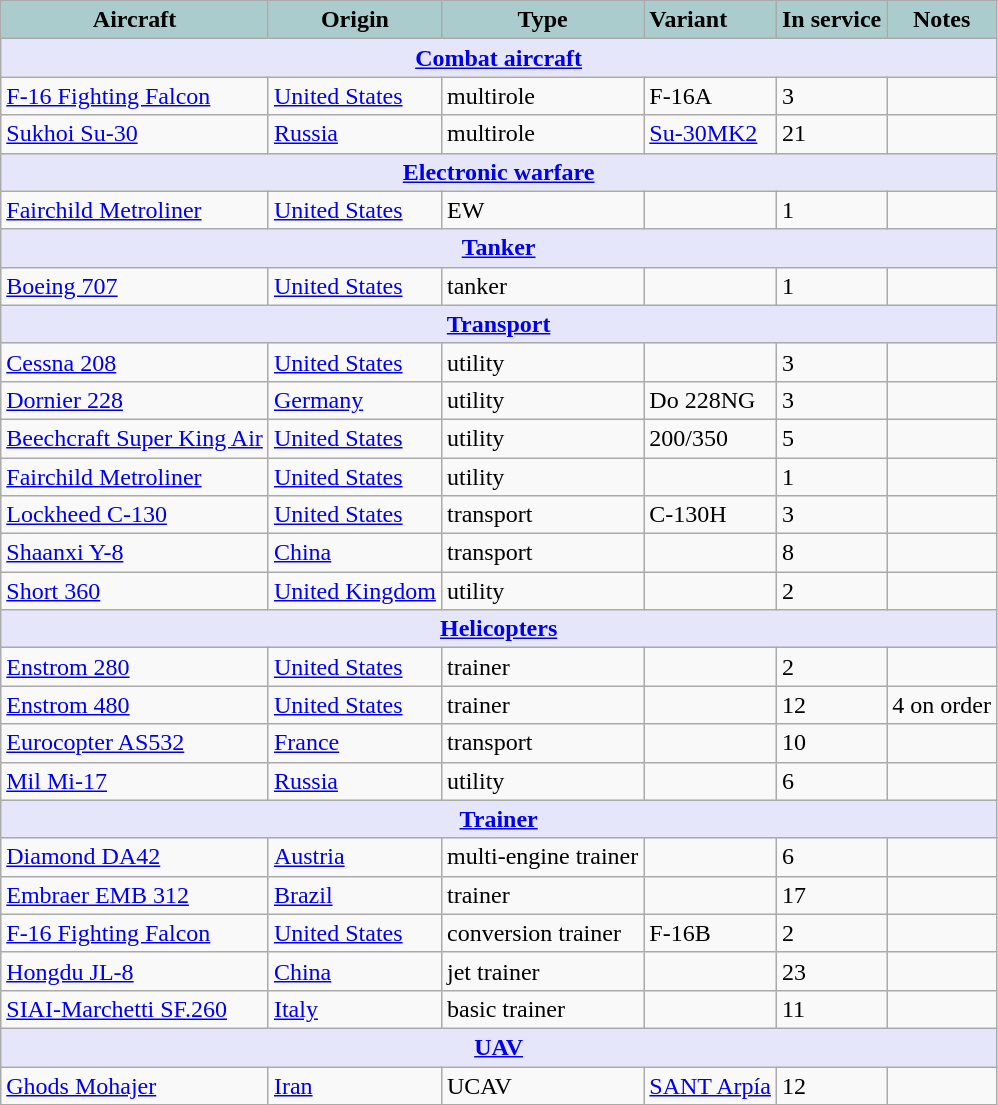<table class="wikitable">
<tr>
<th style="text-align:center; background:#acc;">Aircraft</th>
<th style="text-align: center; background:#acc;">Origin</th>
<th style="text-align:l center; background:#acc;">Type</th>
<th style="text-align:left; background:#acc;">Variant</th>
<th style="text-align:center; background:#acc;">In service</th>
<th style="text-align: center; background:#acc;">Notes</th>
</tr>
<tr>
<th colspan="6" style="align: center; background: lavender;"><a href='#'>Combat aircraft</a></th>
</tr>
<tr>
<td><a href='#'>F-16 Fighting Falcon</a></td>
<td><a href='#'>United States</a></td>
<td>multirole</td>
<td>F-16A</td>
<td>3</td>
<td></td>
</tr>
<tr>
<td><a href='#'>Sukhoi Su-30</a></td>
<td><a href='#'>Russia</a></td>
<td>multirole</td>
<td><a href='#'>Su-30MK2</a></td>
<td>21</td>
<td></td>
</tr>
<tr>
<th colspan="6" style="align: center; background: lavender;"><a href='#'>Electronic warfare</a></th>
</tr>
<tr>
<td><a href='#'>Fairchild Metroliner</a></td>
<td><a href='#'>United States</a></td>
<td>EW</td>
<td></td>
<td>1</td>
<td></td>
</tr>
<tr>
<th colspan="6" style="align: center; background: lavender;"><a href='#'>Tanker</a></th>
</tr>
<tr>
<td><a href='#'>Boeing 707</a></td>
<td><a href='#'>United States</a></td>
<td>tanker</td>
<td></td>
<td>1</td>
<td></td>
</tr>
<tr>
<th colspan="6" style="align: center; background: lavender;"><a href='#'>Transport</a></th>
</tr>
<tr>
<td><a href='#'>Cessna 208</a></td>
<td><a href='#'>United States</a></td>
<td>utility</td>
<td></td>
<td>3</td>
<td></td>
</tr>
<tr>
<td><a href='#'>Dornier 228</a></td>
<td><a href='#'>Germany</a></td>
<td>utility</td>
<td>Do 228NG</td>
<td>3</td>
<td></td>
</tr>
<tr>
<td><a href='#'>Beechcraft Super King Air</a></td>
<td><a href='#'>United States</a></td>
<td>utility</td>
<td>200/350</td>
<td>5</td>
<td></td>
</tr>
<tr>
<td><a href='#'>Fairchild Metroliner</a></td>
<td><a href='#'>United States</a></td>
<td>utility</td>
<td></td>
<td>1</td>
<td></td>
</tr>
<tr>
<td><a href='#'>Lockheed C-130</a></td>
<td><a href='#'>United States</a></td>
<td>transport</td>
<td>C-130H</td>
<td>3</td>
<td></td>
</tr>
<tr>
<td><a href='#'>Shaanxi Y-8</a></td>
<td><a href='#'>China</a></td>
<td>transport</td>
<td></td>
<td>8</td>
<td></td>
</tr>
<tr>
<td><a href='#'>Short 360</a></td>
<td><a href='#'>United Kingdom</a></td>
<td>utility</td>
<td></td>
<td>2</td>
<td></td>
</tr>
<tr>
<th colspan="6" style="align: center; background: lavender;"><a href='#'>Helicopters</a></th>
</tr>
<tr>
<td><a href='#'>Enstrom 280</a></td>
<td><a href='#'>United States</a></td>
<td>trainer</td>
<td></td>
<td>2</td>
<td></td>
</tr>
<tr>
<td><a href='#'>Enstrom 480</a></td>
<td><a href='#'>United States</a></td>
<td>trainer</td>
<td></td>
<td>12</td>
<td>4 on order</td>
</tr>
<tr>
<td><a href='#'>Eurocopter AS532</a></td>
<td><a href='#'>France</a></td>
<td>transport</td>
<td></td>
<td>10</td>
<td></td>
</tr>
<tr>
<td><a href='#'>Mil Mi-17</a></td>
<td><a href='#'>Russia</a></td>
<td>utility</td>
<td></td>
<td>6</td>
<td></td>
</tr>
<tr>
<th colspan="6" style="align: center; background: lavender;"><a href='#'>Trainer</a></th>
</tr>
<tr>
<td><a href='#'>Diamond DA42</a></td>
<td><a href='#'>Austria</a></td>
<td>multi-engine trainer</td>
<td></td>
<td>6</td>
<td></td>
</tr>
<tr>
<td><a href='#'>Embraer EMB 312</a></td>
<td><a href='#'>Brazil</a></td>
<td>trainer</td>
<td></td>
<td>17</td>
<td></td>
</tr>
<tr>
<td><a href='#'>F-16 Fighting Falcon</a></td>
<td><a href='#'>United States</a></td>
<td>conversion trainer</td>
<td>F-16B</td>
<td>2</td>
<td></td>
</tr>
<tr>
<td><a href='#'>Hongdu JL-8</a></td>
<td><a href='#'>China</a></td>
<td>jet trainer</td>
<td></td>
<td>23</td>
<td></td>
</tr>
<tr>
<td><a href='#'>SIAI-Marchetti SF.260</a></td>
<td><a href='#'>Italy</a></td>
<td>basic trainer</td>
<td></td>
<td>11</td>
<td></td>
</tr>
<tr>
<th colspan="6" style="align: center; background: lavender;"><a href='#'>UAV</a></th>
</tr>
<tr>
<td><a href='#'>Ghods Mohajer</a></td>
<td><a href='#'>Iran</a></td>
<td>UCAV</td>
<td><a href='#'>SANT Arpía</a></td>
<td>12</td>
<td></td>
</tr>
</table>
